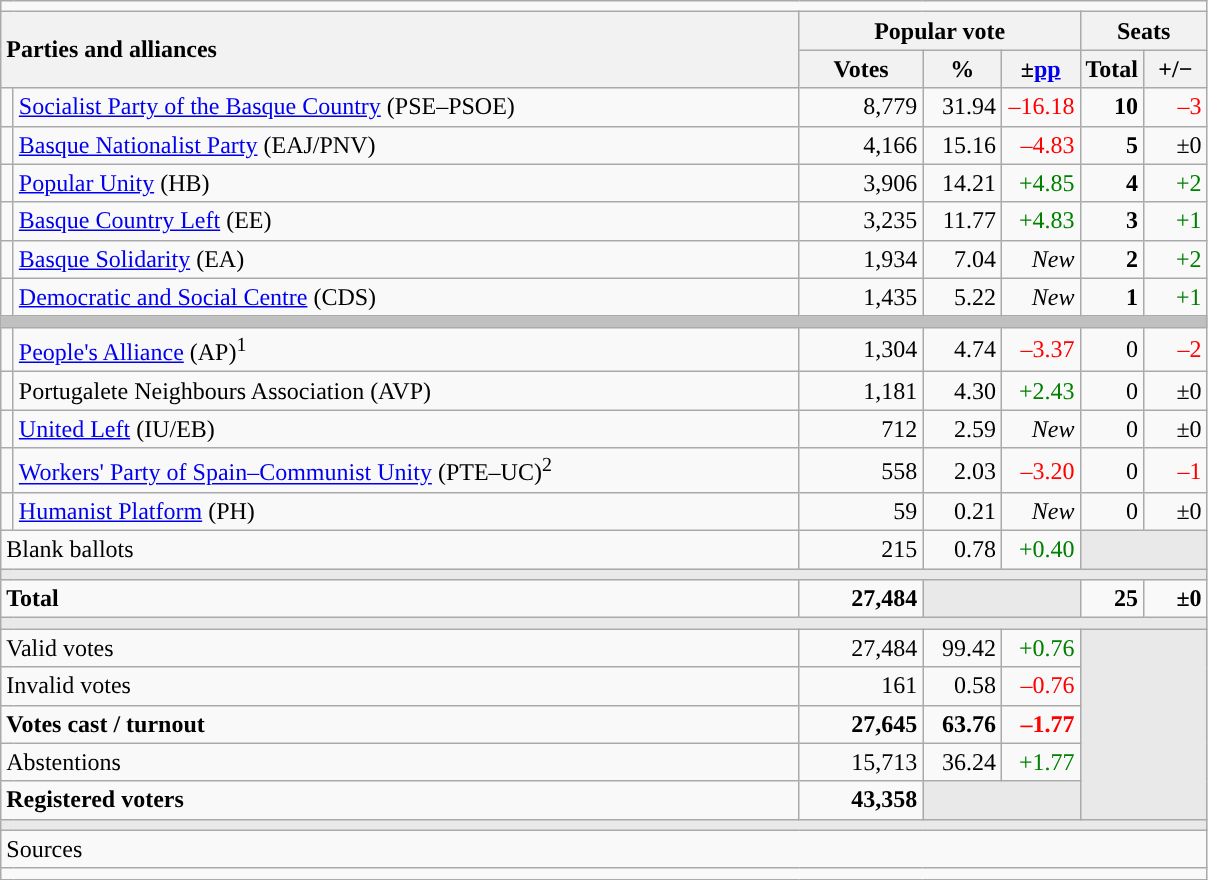<table class="wikitable" style="text-align:right;">
<tr>
<td colspan="7"></td>
</tr>
<tr>
<th style="text-align:left;" rowspan="2" colspan="2" width="525">Parties and alliances</th>
<th colspan="3">Popular vote</th>
<th colspan="2">Seats</th>
</tr>
<tr>
<th width="75">Votes</th>
<th width="45">%</th>
<th width="45">±<a href='#'>pp</a></th>
<th width="35">Total</th>
<th width="35">+/−</th>
</tr>
<tr>
<td width="1" style="color:inherit;background:"></td>
<td align="left"><a href='#'>Socialist Party of the Basque Country</a> (PSE–PSOE)</td>
<td>8,779</td>
<td>31.94</td>
<td style="color:red;">–16.18</td>
<td><strong>10</strong></td>
<td style="color:red;">–3</td>
</tr>
<tr>
<td style="color:inherit;background:"></td>
<td align="left"><a href='#'>Basque Nationalist Party</a> (EAJ/PNV)</td>
<td>4,166</td>
<td>15.16</td>
<td style="color:red;">–4.83</td>
<td><strong>5</strong></td>
<td>±0</td>
</tr>
<tr>
<td style="color:inherit;background:"></td>
<td align="left"><a href='#'>Popular Unity</a> (HB)</td>
<td>3,906</td>
<td>14.21</td>
<td style="color:green;">+4.85</td>
<td><strong>4</strong></td>
<td style="color:green;">+2</td>
</tr>
<tr>
<td style="color:inherit;background:"></td>
<td align="left"><a href='#'>Basque Country Left</a> (EE)</td>
<td>3,235</td>
<td>11.77</td>
<td style="color:green;">+4.83</td>
<td><strong>3</strong></td>
<td style="color:green;">+1</td>
</tr>
<tr>
<td style="color:inherit;background:"></td>
<td align="left"><a href='#'>Basque Solidarity</a> (EA)</td>
<td>1,934</td>
<td>7.04</td>
<td><em>New</em></td>
<td><strong>2</strong></td>
<td style="color:green;">+2</td>
</tr>
<tr>
<td style="color:inherit;background:"></td>
<td align="left"><a href='#'>Democratic and Social Centre</a> (CDS)</td>
<td>1,435</td>
<td>5.22</td>
<td><em>New</em></td>
<td><strong>1</strong></td>
<td style="color:green;">+1</td>
</tr>
<tr>
<td colspan="7" bgcolor="#C0C0C0"></td>
</tr>
<tr>
<td style="color:inherit;background:"></td>
<td align="left"><a href='#'>People's Alliance</a> (AP)<sup>1</sup></td>
<td>1,304</td>
<td>4.74</td>
<td style="color:red;">–3.37</td>
<td>0</td>
<td style="color:red;">–2</td>
</tr>
<tr>
<td style="color:inherit;background:"></td>
<td align="left">Portugalete Neighbours Association (AVP)</td>
<td>1,181</td>
<td>4.30</td>
<td style="color:green;">+2.43</td>
<td>0</td>
<td>±0</td>
</tr>
<tr>
<td style="color:inherit;background:"></td>
<td align="left"><a href='#'>United Left</a> (IU/EB)</td>
<td>712</td>
<td>2.59</td>
<td><em>New</em></td>
<td>0</td>
<td>±0</td>
</tr>
<tr>
<td style="color:inherit;background:"></td>
<td align="left"><a href='#'>Workers' Party of Spain–Communist Unity</a> (PTE–UC)<sup>2</sup></td>
<td>558</td>
<td>2.03</td>
<td style="color:red;">–3.20</td>
<td>0</td>
<td style="color:red;">–1</td>
</tr>
<tr>
<td style="color:inherit;background:"></td>
<td align="left"><a href='#'>Humanist Platform</a> (PH)</td>
<td>59</td>
<td>0.21</td>
<td><em>New</em></td>
<td>0</td>
<td>±0</td>
</tr>
<tr>
<td align="left" colspan="2">Blank ballots</td>
<td>215</td>
<td>0.78</td>
<td style="color:green;">+0.40</td>
<td bgcolor="#E9E9E9" colspan="2"></td>
</tr>
<tr>
<td colspan="7" bgcolor="#E9E9E9"></td>
</tr>
<tr style="font-weight:bold;">
<td align="left" colspan="2">Total</td>
<td>27,484</td>
<td bgcolor="#E9E9E9" colspan="2"></td>
<td>25</td>
<td>±0</td>
</tr>
<tr>
<td colspan="7" bgcolor="#E9E9E9"></td>
</tr>
<tr>
<td align="left" colspan="2">Valid votes</td>
<td>27,484</td>
<td>99.42</td>
<td style="color:green;">+0.76</td>
<td bgcolor="#E9E9E9" colspan="2" rowspan="5"></td>
</tr>
<tr>
<td align="left" colspan="2">Invalid votes</td>
<td>161</td>
<td>0.58</td>
<td style="color:red;">–0.76</td>
</tr>
<tr style="font-weight:bold;">
<td align="left" colspan="2">Votes cast / turnout</td>
<td>27,645</td>
<td>63.76</td>
<td style="color:red;">–1.77</td>
</tr>
<tr>
<td align="left" colspan="2">Abstentions</td>
<td>15,713</td>
<td>36.24</td>
<td style="color:green;">+1.77</td>
</tr>
<tr style="font-weight:bold;">
<td align="left" colspan="2">Registered voters</td>
<td>43,358</td>
<td bgcolor="#E9E9E9" colspan="2"></td>
</tr>
<tr>
<td colspan="7" bgcolor="#E9E9E9"></td>
</tr>
<tr>
<td align="left" colspan="7">Sources</td>
</tr>
<tr>
<td colspan="7" style="text-align:left; max-width:790px;"></td>
</tr>
</table>
